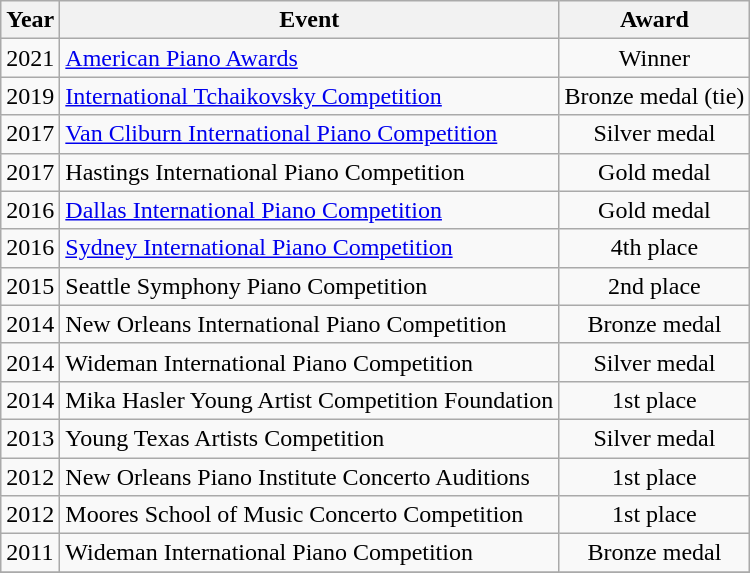<table class="wikitable">
<tr>
<th>Year</th>
<th>Event</th>
<th>Award</th>
</tr>
<tr>
<td>2021</td>
<td><a href='#'>American Piano Awards</a></td>
<td style="text-align:center;">Winner</td>
</tr>
<tr>
<td>2019</td>
<td><a href='#'>International Tchaikovsky Competition</a></td>
<td style="text-align:center;">Bronze medal (tie)</td>
</tr>
<tr>
<td>2017</td>
<td><a href='#'>Van Cliburn International Piano Competition</a></td>
<td style="text-align:center;">Silver medal</td>
</tr>
<tr>
<td>2017</td>
<td>Hastings International Piano Competition</td>
<td style="text-align:center;">Gold medal</td>
</tr>
<tr>
<td>2016</td>
<td><a href='#'>Dallas International Piano Competition</a></td>
<td style="text-align:center;">Gold medal</td>
</tr>
<tr>
<td>2016</td>
<td><a href='#'>Sydney International Piano Competition</a></td>
<td style="text-align:center;">4th place</td>
</tr>
<tr>
<td>2015</td>
<td>Seattle Symphony Piano Competition</td>
<td style="text-align:center;">2nd place</td>
</tr>
<tr>
<td>2014</td>
<td>New Orleans International Piano Competition</td>
<td style="text-align:center;">Bronze medal</td>
</tr>
<tr>
<td>2014</td>
<td>Wideman International Piano Competition</td>
<td style="text-align:center;">Silver medal</td>
</tr>
<tr>
<td>2014</td>
<td>Mika Hasler Young Artist Competition Foundation</td>
<td style="text-align:center;">1st place</td>
</tr>
<tr>
<td>2013</td>
<td>Young Texas Artists Competition</td>
<td style="text-align:center;">Silver medal</td>
</tr>
<tr>
<td>2012</td>
<td>New Orleans Piano Institute Concerto Auditions</td>
<td style="text-align:center;">1st place</td>
</tr>
<tr>
<td>2012</td>
<td>Moores School of Music Concerto Competition</td>
<td style="text-align:center;">1st place</td>
</tr>
<tr>
<td>2011</td>
<td>Wideman International Piano Competition</td>
<td style="text-align:center;">Bronze medal</td>
</tr>
<tr>
</tr>
</table>
